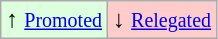<table class="wikitable" align="center">
<tr>
<td bgcolor="#ddffdd">↑ <small><a href='#'>Promoted</a></small></td>
<td bgcolor="#ffcccc">↓ <small><a href='#'>Relegated</a></small></td>
</tr>
</table>
